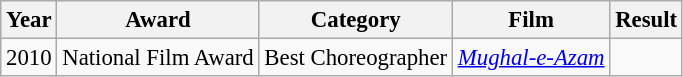<table class="wikitable" style="font-size: 95%;">
<tr>
<th>Year</th>
<th>Award</th>
<th>Category</th>
<th>Film</th>
<th>Result</th>
</tr>
<tr>
<td>2010</td>
<td>National Film Award</td>
<td>Best Choreographer</td>
<td><em><a href='#'>Mughal-e-Azam</a></em></td>
<td></td>
</tr>
</table>
